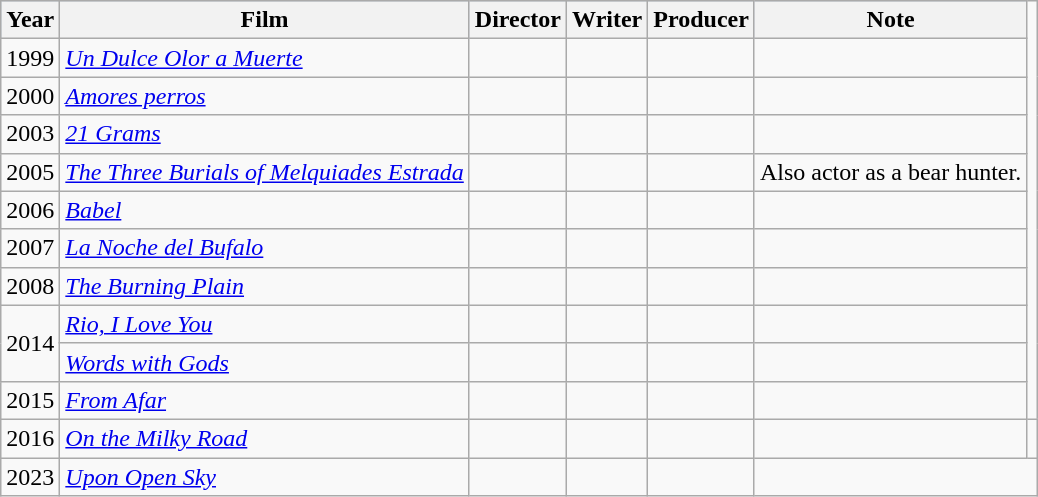<table class="wikitable sortable">
<tr style="background:#b0c4de; text-align:center;">
<th>Year</th>
<th>Film</th>
<th>Director</th>
<th>Writer</th>
<th>Producer</th>
<th>Note</th>
</tr>
<tr>
<td>1999</td>
<td><em><a href='#'>Un Dulce Olor a Muerte</a></em></td>
<td></td>
<td></td>
<td></td>
<td></td>
</tr>
<tr>
<td>2000</td>
<td><em><a href='#'>Amores perros</a></em></td>
<td></td>
<td></td>
<td></td>
<td></td>
</tr>
<tr>
<td>2003</td>
<td><em><a href='#'>21 Grams</a></em></td>
<td></td>
<td></td>
<td></td>
<td></td>
</tr>
<tr>
<td>2005</td>
<td><em><a href='#'>The Three Burials of Melquiades Estrada</a></em></td>
<td></td>
<td></td>
<td></td>
<td>Also actor as a bear hunter.</td>
</tr>
<tr>
<td>2006</td>
<td><em><a href='#'>Babel</a></em></td>
<td></td>
<td></td>
<td></td>
<td></td>
</tr>
<tr>
<td>2007</td>
<td><em><a href='#'>La Noche del Bufalo</a></em></td>
<td></td>
<td></td>
<td></td>
<td></td>
</tr>
<tr>
<td>2008</td>
<td><em><a href='#'>The Burning Plain</a></em></td>
<td></td>
<td></td>
<td></td>
<td></td>
</tr>
<tr>
<td rowspan="2">2014</td>
<td><em><a href='#'>Rio, I Love You</a></em></td>
<td></td>
<td></td>
<td></td>
<td></td>
</tr>
<tr>
<td><em><a href='#'>Words with Gods</a></em></td>
<td></td>
<td></td>
<td></td>
<td></td>
</tr>
<tr>
<td>2015</td>
<td><em><a href='#'>From Afar</a></em></td>
<td></td>
<td></td>
<td></td>
<td></td>
</tr>
<tr>
<td>2016</td>
<td><em><a href='#'>On the Milky Road</a></em></td>
<td></td>
<td></td>
<td></td>
<td></td>
<td></td>
</tr>
<tr>
<td>2023</td>
<td><em><a href='#'>Upon Open Sky</a></em></td>
<td></td>
<td></td>
<td></td>
</tr>
</table>
